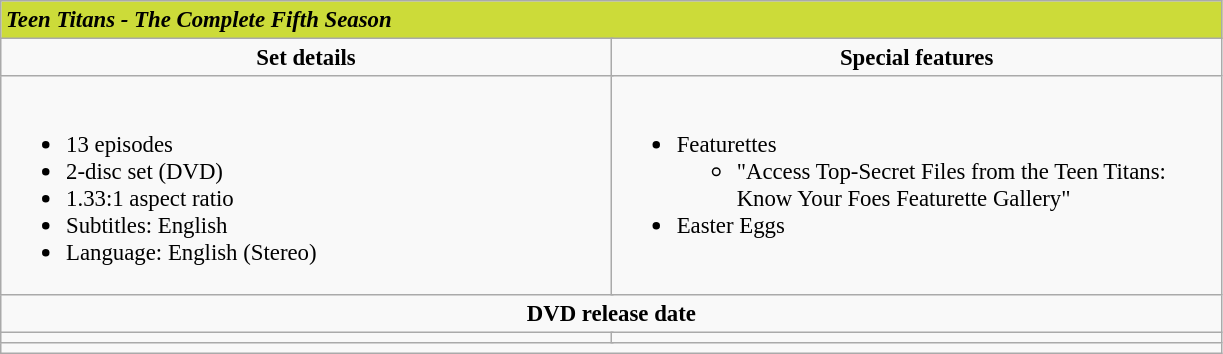<table class="wikitable" style="font-size: 95%;">
<tr style="background:#CCDB39">
<td colspan="6"><strong><em>Teen Titans - The Complete Fifth Season</em></strong></td>
</tr>
<tr style="text-align:center;">
<td style="width:400px;" colspan="3"><strong>Set details</strong></td>
<td style="width:400px;" colspan="3"><strong>Special features</strong></td>
</tr>
<tr valign="top">
<td colspan="3"  style="text-align:left; width:300px;"><br><ul><li>13 episodes</li><li>2-disc set (DVD)</li><li>1.33:1 aspect ratio</li><li>Subtitles: English</li><li>Language: English (Stereo)</li></ul></td>
<td colspan="3" style="text-align:left; width:300px;"><br><ul><li>Featurettes<ul><li>"Access Top-Secret Files from the Teen Titans: Know Your Foes Featurette Gallery"</li></ul></li><li>Easter Eggs</li></ul></td>
</tr>
<tr>
<td colspan="6" style="text-align:center;"><strong>DVD release date</strong></td>
</tr>
<tr style="text-align:center;">
<td colspan="3" style="text-align:center;"><strong></strong></td>
<td colspan="3" style="text-align:center;"><strong></strong></td>
</tr>
<tr style="text-align:center;">
<td colspan="6"></td>
</tr>
</table>
